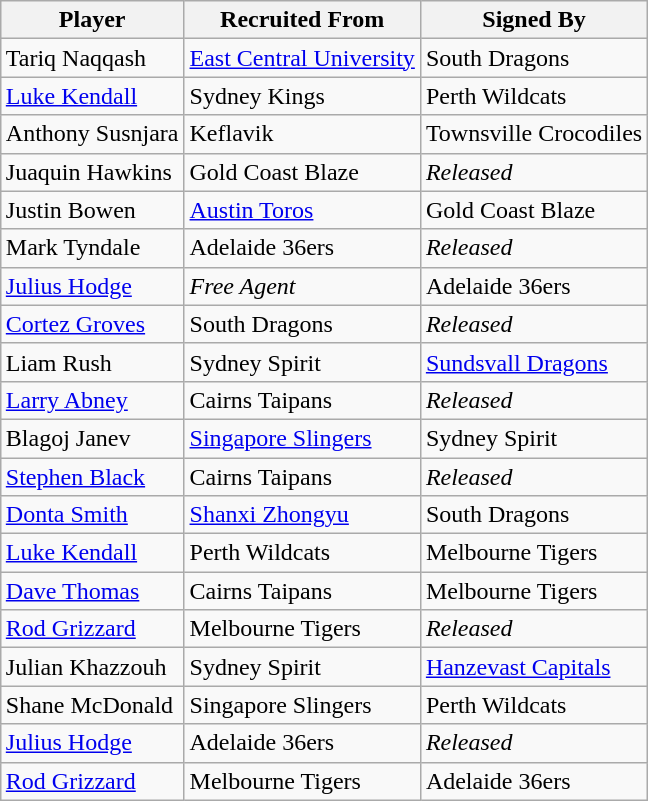<table style="margin:auto;"  class="wikitable">
<tr>
<th>Player</th>
<th>Recruited From</th>
<th>Signed By</th>
</tr>
<tr>
<td>Tariq Naqqash</td>
<td><a href='#'>East Central University</a></td>
<td>South Dragons</td>
</tr>
<tr>
<td><a href='#'>Luke Kendall</a></td>
<td>Sydney Kings</td>
<td>Perth Wildcats</td>
</tr>
<tr>
<td>Anthony Susnjara</td>
<td>Keflavik</td>
<td>Townsville Crocodiles</td>
</tr>
<tr>
<td>Juaquin Hawkins</td>
<td>Gold Coast Blaze</td>
<td><em>Released</em></td>
</tr>
<tr>
<td>Justin Bowen</td>
<td><a href='#'>Austin Toros</a></td>
<td>Gold Coast Blaze</td>
</tr>
<tr>
<td>Mark Tyndale</td>
<td>Adelaide 36ers</td>
<td><em>Released</em></td>
</tr>
<tr>
<td><a href='#'>Julius Hodge</a></td>
<td><em>Free Agent</em></td>
<td>Adelaide 36ers</td>
</tr>
<tr>
<td><a href='#'>Cortez Groves</a></td>
<td>South Dragons</td>
<td><em>Released</em></td>
</tr>
<tr>
<td>Liam Rush</td>
<td>Sydney Spirit</td>
<td><a href='#'>Sundsvall Dragons</a></td>
</tr>
<tr>
<td><a href='#'>Larry Abney</a></td>
<td>Cairns Taipans</td>
<td><em>Released</em></td>
</tr>
<tr>
<td>Blagoj Janev</td>
<td><a href='#'>Singapore Slingers</a></td>
<td>Sydney Spirit</td>
</tr>
<tr>
<td><a href='#'>Stephen Black</a></td>
<td>Cairns Taipans</td>
<td><em>Released</em></td>
</tr>
<tr>
<td><a href='#'>Donta Smith</a></td>
<td><a href='#'>Shanxi Zhongyu</a></td>
<td>South Dragons</td>
</tr>
<tr>
<td><a href='#'>Luke Kendall</a></td>
<td>Perth Wildcats</td>
<td>Melbourne Tigers</td>
</tr>
<tr>
<td><a href='#'>Dave Thomas</a></td>
<td>Cairns Taipans</td>
<td>Melbourne Tigers</td>
</tr>
<tr>
<td><a href='#'>Rod Grizzard</a></td>
<td>Melbourne Tigers</td>
<td><em>Released</em></td>
</tr>
<tr>
<td>Julian Khazzouh</td>
<td>Sydney Spirit</td>
<td><a href='#'>Hanzevast Capitals</a></td>
</tr>
<tr>
<td>Shane McDonald</td>
<td>Singapore Slingers</td>
<td>Perth Wildcats</td>
</tr>
<tr>
<td><a href='#'>Julius Hodge</a></td>
<td>Adelaide 36ers</td>
<td><em>Released</em></td>
</tr>
<tr>
<td><a href='#'>Rod Grizzard</a></td>
<td>Melbourne Tigers</td>
<td>Adelaide 36ers</td>
</tr>
</table>
